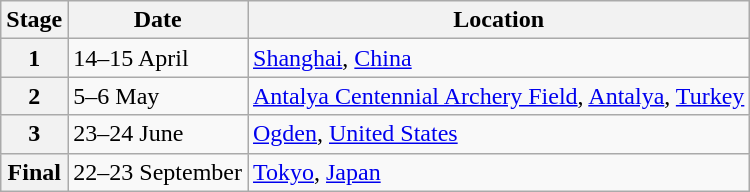<table class="wikitable">
<tr>
<th>Stage</th>
<th>Date</th>
<th>Location</th>
</tr>
<tr>
<th>1</th>
<td>14–15 April</td>
<td> <a href='#'>Shanghai</a>, <a href='#'>China</a></td>
</tr>
<tr>
<th>2</th>
<td>5–6 May</td>
<td> <a href='#'>Antalya Centennial Archery Field</a>, <a href='#'>Antalya</a>, <a href='#'>Turkey</a></td>
</tr>
<tr>
<th>3</th>
<td>23–24 June</td>
<td> <a href='#'>Ogden</a>, <a href='#'>United States</a></td>
</tr>
<tr>
<th>Final</th>
<td>22–23 September</td>
<td> <a href='#'>Tokyo</a>, <a href='#'>Japan</a></td>
</tr>
</table>
